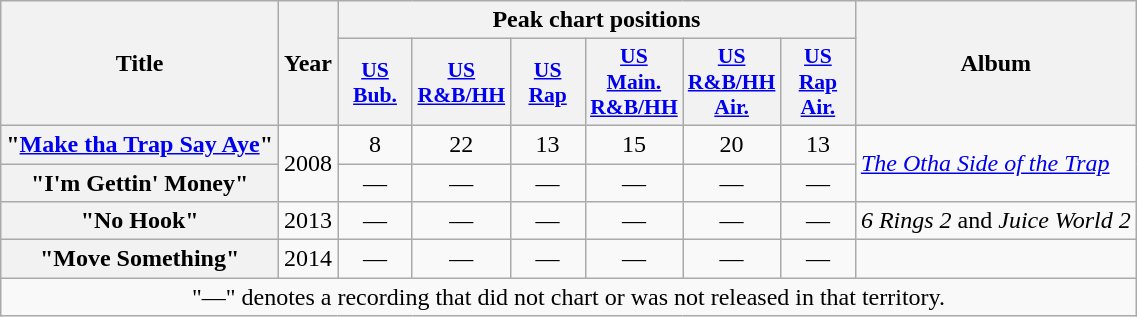<table class="wikitable plainrowheaders" style="text-align:center;">
<tr>
<th rowspan="2">Title</th>
<th align="center" rowspan=2>Year</th>
<th colspan="6" align="center">Peak chart positions</th>
<th align="left" rowspan=2>Album</th>
</tr>
<tr>
<th scope="col" style="width:3em;font-size:90%;"><a href='#'>US Bub.</a><br></th>
<th scope="col" style="width:3em;font-size:90%;"><a href='#'>US R&B/HH</a><br></th>
<th scope="col" style="width:3em;font-size:90%;"><a href='#'>US Rap</a><br></th>
<th scope="col" style="width:3em;font-size:90%;"><a href='#'>US<br>Main.<br>R&B/HH</a><br></th>
<th scope="col" style="width:3em;font-size:90%;"><a href='#'>US<br>R&B/HH<br>Air.</a><br></th>
<th scope="col" style="width:3em;font-size:90%;"><a href='#'>US<br>Rap<br>Air.</a><br></th>
</tr>
<tr>
<th scope="row">"<a href='#'>Make tha Trap Say Aye</a>"<br></th>
<td rowspan="2" align="center">2008</td>
<td align="center">8</td>
<td align="center">22</td>
<td align="center">13</td>
<td>15</td>
<td>20</td>
<td>13</td>
<td rowspan="2" align="left"><em><a href='#'>The Otha Side of the Trap</a></em></td>
</tr>
<tr>
<th scope="row">"I'm Gettin' Money"</th>
<td>—</td>
<td>—</td>
<td>—</td>
<td>—</td>
<td>—</td>
<td>—</td>
</tr>
<tr>
<th scope="row">"No Hook"</th>
<td>2013</td>
<td>—</td>
<td>—</td>
<td>—</td>
<td>—</td>
<td>—</td>
<td>—</td>
<td><em>6 Rings 2</em> and <em>Juice World 2</em></td>
</tr>
<tr>
<th scope="row">"Move Something"<br></th>
<td align="center">2014</td>
<td align="center">—</td>
<td align="center">—</td>
<td align="center">—</td>
<td>—</td>
<td>—</td>
<td>—</td>
<td></td>
</tr>
<tr>
<td colspan="9">"—" denotes a recording that did not chart or was not released in that territory.</td>
</tr>
</table>
